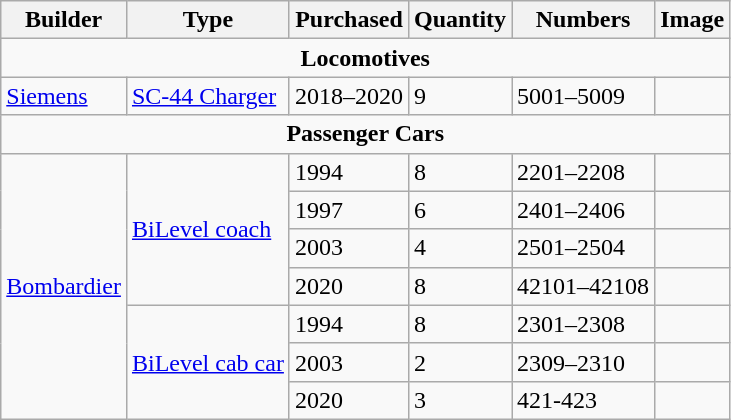<table class="wikitable">
<tr>
<th>Builder</th>
<th>Type</th>
<th>Purchased</th>
<th>Quantity</th>
<th>Numbers</th>
<th>Image</th>
</tr>
<tr>
<td colspan="7" align="center"><strong>Locomotives</strong></td>
</tr>
<tr>
<td><a href='#'>Siemens</a></td>
<td><a href='#'>SC-44 Charger</a></td>
<td>2018–2020</td>
<td>9</td>
<td>5001–5009</td>
<td></td>
</tr>
<tr>
<td colspan="7" align="center"><strong>Passenger Cars</strong></td>
</tr>
<tr>
<td rowspan=7><a href='#'>Bombardier</a></td>
<td rowspan=4><a href='#'>BiLevel coach</a></td>
<td>1994</td>
<td>8</td>
<td>2201–2208</td>
<td></td>
</tr>
<tr>
<td>1997</td>
<td>6</td>
<td>2401–2406</td>
<td></td>
</tr>
<tr>
<td>2003</td>
<td>4</td>
<td>2501–2504</td>
<td></td>
</tr>
<tr>
<td>2020</td>
<td>8</td>
<td>42101–42108</td>
<td></td>
</tr>
<tr>
<td rowspan=3><a href='#'>BiLevel cab car</a></td>
<td>1994</td>
<td>8</td>
<td>2301–2308</td>
<td></td>
</tr>
<tr>
<td>2003</td>
<td>2</td>
<td>2309–2310</td>
<td></td>
</tr>
<tr>
<td>2020</td>
<td>3</td>
<td>421-423</td>
<td></td>
</tr>
</table>
